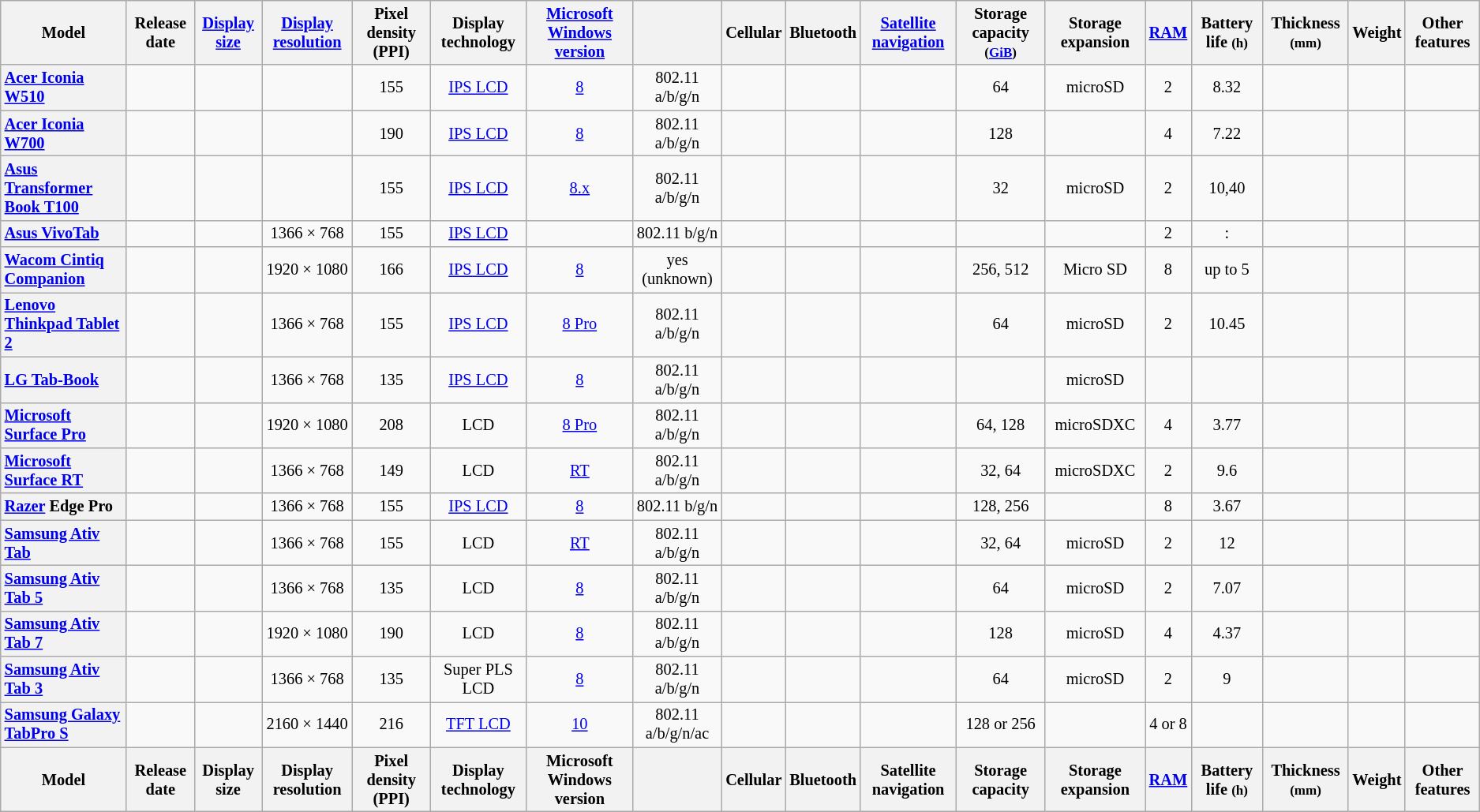<table class="wikitable sortable" style="font-size: 85%; text-align: center; width: auto;">
<tr>
<th>Model</th>
<th>Release date</th>
<th><a href='#'>Display size</a></th>
<th><a href='#'>Display resolution</a></th>
<th>Pixel density (PPI)</th>
<th>Display technology</th>
<th><a href='#'>Microsoft Windows version</a></th>
<th></th>
<th>Cellular</th>
<th>Bluetooth</th>
<th><a href='#'>Satellite navigation</a></th>
<th>Storage capacity <small>(<a href='#'>GiB</a>)</small></th>
<th>Storage expansion</th>
<th><a href='#'>RAM</a> <small></small></th>
<th>Battery life <small>(h)</small></th>
<th>Thickness <small>(mm)</small></th>
<th>Weight</th>
<th>Other features</th>
</tr>
<tr>
<th style="text-align:left;" scope="col"><a href='#'>Acer Iconia W510</a></th>
<td></td>
<td></td>
<td></td>
<td>155</td>
<td><a href='#'>IPS LCD</a></td>
<td><a href='#'>8</a></td>
<td>802.11 a/b/g/n</td>
<td></td>
<td></td>
<td></td>
<td>64</td>
<td>microSD</td>
<td>2</td>
<td>8.32</td>
<td></td>
<td></td>
<td></td>
</tr>
<tr>
<th style="text-align:left;" scope="col"><a href='#'>Acer Iconia W700</a></th>
<td></td>
<td></td>
<td></td>
<td>190</td>
<td><a href='#'>IPS LCD</a></td>
<td><a href='#'>8</a></td>
<td>802.11 a/b/g/n</td>
<td></td>
<td></td>
<td></td>
<td>128</td>
<td></td>
<td>4</td>
<td>7.22</td>
<td></td>
<td></td>
<td></td>
</tr>
<tr>
<th style="text-align:left;" scope="col"><a href='#'>Asus Transformer Book T100</a></th>
<td></td>
<td></td>
<td></td>
<td>155</td>
<td><a href='#'>IPS LCD</a></td>
<td><a href='#'>8.x</a></td>
<td>802.11 a/b/g/n</td>
<td></td>
<td></td>
<td></td>
<td>32</td>
<td>microSD</td>
<td>2</td>
<td>10,40</td>
<td></td>
<td></td>
<td></td>
</tr>
<tr>
<th style="text-align:left;" scope="col"><a href='#'>Asus VivoTab</a></th>
<td></td>
<td></td>
<td>1366 × 768</td>
<td>155</td>
<td><a href='#'>IPS LCD</a></td>
<td></td>
<td>802.11 b/g/n</td>
<td></td>
<td></td>
<td></td>
<td></td>
<td></td>
<td>2</td>
<td>:</td>
<td></td>
<td></td>
<td></td>
</tr>
<tr>
<th style="text-align:left;" scope="col"><a href='#'>Wacom Cintiq Companion</a></th>
<td></td>
<td></td>
<td>1920 × 1080</td>
<td>166</td>
<td><a href='#'>IPS LCD</a></td>
<td><a href='#'>8</a></td>
<td>yes (unknown)</td>
<td></td>
<td></td>
<td></td>
<td>256, 512</td>
<td>Micro SD</td>
<td>8</td>
<td>up to 5</td>
<td></td>
<td></td>
<td></td>
</tr>
<tr>
<th style="text-align:left;" scope="col"><a href='#'>Lenovo Thinkpad Tablet 2</a></th>
<td></td>
<td></td>
<td>1366 × 768</td>
<td>155</td>
<td><a href='#'>IPS LCD</a></td>
<td><a href='#'>8 Pro</a></td>
<td>802.11 a/b/g/n</td>
<td></td>
<td></td>
<td></td>
<td>64</td>
<td>microSD</td>
<td>2</td>
<td>10.45</td>
<td></td>
<td></td>
<td></td>
</tr>
<tr>
<th style="text-align:left;" scope="col"><a href='#'>LG Tab-Book</a></th>
<td></td>
<td></td>
<td>1366 × 768</td>
<td>135</td>
<td><a href='#'>IPS LCD</a></td>
<td><a href='#'>8</a></td>
<td>802.11 a/b/g/n</td>
<td></td>
<td></td>
<td></td>
<td></td>
<td>microSD</td>
<td></td>
<td></td>
<td></td>
<td></td>
<td></td>
</tr>
<tr>
<th style="text-align:left;" scope="col"><a href='#'>Microsoft Surface Pro</a></th>
<td></td>
<td></td>
<td>1920 × 1080</td>
<td>208</td>
<td>LCD</td>
<td><a href='#'>8 Pro</a></td>
<td>802.11 a/b/g/n</td>
<td></td>
<td></td>
<td></td>
<td>64, 128</td>
<td>microSDXC</td>
<td>4</td>
<td>3.77</td>
<td></td>
<td></td>
<td></td>
</tr>
<tr>
<th style="text-align:left;" scope="col"><a href='#'>Microsoft Surface RT</a></th>
<td></td>
<td></td>
<td>1366 × 768</td>
<td>149</td>
<td>LCD</td>
<td><a href='#'>RT</a></td>
<td>802.11 a/b/g/n</td>
<td></td>
<td></td>
<td></td>
<td>32, 64</td>
<td>microSDXC</td>
<td>2</td>
<td>9.6</td>
<td></td>
<td></td>
<td></td>
</tr>
<tr>
<th style="text-align:left;" scope="col"><a href='#'>Razer</a> Edge Pro</th>
<td></td>
<td></td>
<td>1366 × 768</td>
<td>155</td>
<td><a href='#'>IPS LCD</a></td>
<td><a href='#'>8</a></td>
<td>802.11 b/g/n</td>
<td></td>
<td></td>
<td></td>
<td>128, 256</td>
<td></td>
<td>8</td>
<td>3.67</td>
<td></td>
<td></td>
<td></td>
</tr>
<tr>
<th style="text-align:left;" scope="col"><a href='#'>Samsung Ativ Tab</a></th>
<td></td>
<td></td>
<td>1366 × 768</td>
<td>155</td>
<td>LCD</td>
<td><a href='#'>RT</a></td>
<td>802.11 a/b/g/n</td>
<td></td>
<td></td>
<td></td>
<td>32, 64</td>
<td>microSD</td>
<td>2</td>
<td>12</td>
<td></td>
<td></td>
<td></td>
</tr>
<tr>
<th style="text-align:left;" scope="col"><a href='#'>Samsung Ativ Tab 5</a></th>
<td></td>
<td></td>
<td>1366 × 768</td>
<td>135</td>
<td>LCD</td>
<td><a href='#'>8</a></td>
<td>802.11 a/b/g/n</td>
<td></td>
<td></td>
<td></td>
<td>64</td>
<td>microSD</td>
<td>2</td>
<td>7.07</td>
<td></td>
<td></td>
<td></td>
</tr>
<tr>
<th style="text-align:left;" scope="col"><a href='#'>Samsung Ativ Tab 7</a></th>
<td></td>
<td></td>
<td>1920 × 1080</td>
<td>190</td>
<td>LCD</td>
<td><a href='#'>8</a></td>
<td>802.11 a/b/g/n</td>
<td></td>
<td></td>
<td></td>
<td>128</td>
<td>microSD</td>
<td>4</td>
<td>4.37</td>
<td></td>
<td></td>
<td></td>
</tr>
<tr>
<th style="text-align:left;" scope="col"><a href='#'>Samsung Ativ Tab 3</a></th>
<td></td>
<td></td>
<td>1366 × 768</td>
<td>135</td>
<td>Super PLS LCD</td>
<td><a href='#'>8</a></td>
<td>802.11 a/b/g/n</td>
<td></td>
<td></td>
<td></td>
<td>64</td>
<td>microSD</td>
<td>2</td>
<td>9</td>
<td></td>
<td></td>
<td></td>
</tr>
<tr>
<th style="text-align:left;" scope="col"><a href='#'>Samsung Galaxy TabPro S</a></th>
<td></td>
<td></td>
<td>2160 × 1440</td>
<td>216</td>
<td><a href='#'>TFT LCD</a></td>
<td><a href='#'>10</a></td>
<td>802.11 a/b/g/n/ac</td>
<td></td>
<td></td>
<td></td>
<td>128 or 256</td>
<td></td>
<td>4 or 8</td>
<td></td>
<td></td>
<td></td>
<td></td>
</tr>
<tr class="sortbottom">
<th>Model</th>
<th>Release date</th>
<th>Display size</th>
<th>Display resolution</th>
<th>Pixel density (PPI)</th>
<th>Display technology</th>
<th>Microsoft Windows version</th>
<th></th>
<th>Cellular</th>
<th>Bluetooth</th>
<th>Satellite navigation</th>
<th>Storage capacity <small></small></th>
<th>Storage expansion</th>
<th><a href='#'>RAM</a> <small></small></th>
<th>Battery life <small>(h)</small></th>
<th>Thickness <small>(mm)</small></th>
<th>Weight</th>
<th>Other features</th>
</tr>
</table>
